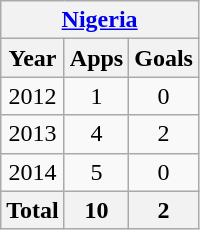<table class="wikitable" style="text-align: center;">
<tr>
<th colspan=3><a href='#'>Nigeria</a></th>
</tr>
<tr>
<th>Year</th>
<th>Apps</th>
<th>Goals</th>
</tr>
<tr>
<td>2012</td>
<td>1</td>
<td>0</td>
</tr>
<tr>
<td>2013</td>
<td>4</td>
<td>2</td>
</tr>
<tr>
<td>2014</td>
<td>5</td>
<td>0</td>
</tr>
<tr>
<th>Total</th>
<th>10</th>
<th>2</th>
</tr>
</table>
